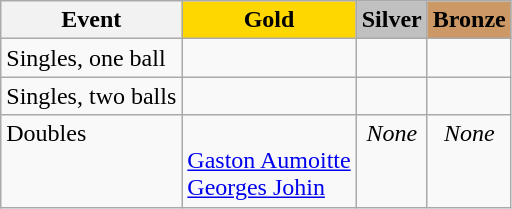<table class=wikitable>
<tr>
<th>Event</th>
<th style="background-color:gold;">Gold</th>
<th style="background-color:silver;">Silver</th>
<th style="background-color:#cc9966;">Bronze</th>
</tr>
<tr>
<td>Singles, one ball<br></td>
<td></td>
<td></td>
<td></td>
</tr>
<tr>
<td>Singles, two balls<br></td>
<td></td>
<td></td>
<td></td>
</tr>
<tr valign="top">
<td>Doubles<br></td>
<td><br><a href='#'>Gaston Aumoitte</a><br><a href='#'>Georges Johin</a></td>
<td align=center><em>None</em></td>
<td align=center><em>None</em></td>
</tr>
</table>
